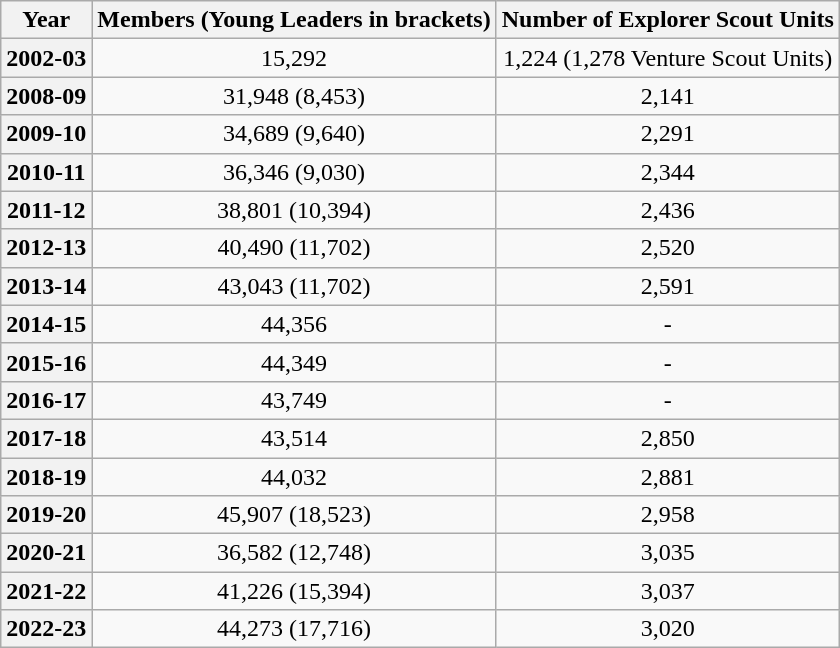<table class="wikitable" style="text-align: center">
<tr>
<th>Year</th>
<th>Members (Young Leaders in brackets)</th>
<th>Number of Explorer Scout Units</th>
</tr>
<tr>
<th scope=row>2002-03</th>
<td>15,292</td>
<td>1,224 (1,278 Venture Scout Units)</td>
</tr>
<tr>
<th scope=row>2008-09</th>
<td>31,948 (8,453)</td>
<td>2,141</td>
</tr>
<tr>
<th scope=row>2009-10</th>
<td>34,689 (9,640)</td>
<td>2,291</td>
</tr>
<tr>
<th scope=row>2010-11</th>
<td>36,346 (9,030)</td>
<td>2,344</td>
</tr>
<tr>
<th scope=row>2011-12</th>
<td>38,801 (10,394)</td>
<td>2,436</td>
</tr>
<tr>
<th scope=row>2012-13</th>
<td>40,490 (11,702)</td>
<td>2,520</td>
</tr>
<tr>
<th scope=row>2013-14</th>
<td>43,043 (11,702)</td>
<td>2,591</td>
</tr>
<tr>
<th scope=row>2014-15</th>
<td>44,356</td>
<td>-</td>
</tr>
<tr>
<th scope=row>2015-16</th>
<td>44,349</td>
<td>-</td>
</tr>
<tr>
<th scope=row>2016-17</th>
<td>43,749</td>
<td>-</td>
</tr>
<tr>
<th scope=row>2017-18</th>
<td>43,514</td>
<td>2,850</td>
</tr>
<tr>
<th scope=row>2018-19</th>
<td>44,032</td>
<td>2,881</td>
</tr>
<tr>
<th scope=row>2019-20</th>
<td>45,907 (18,523)</td>
<td>2,958</td>
</tr>
<tr>
<th scope=row>2020-21</th>
<td>36,582 (12,748)</td>
<td>3,035</td>
</tr>
<tr>
<th scope=row>2021-22</th>
<td>41,226 (15,394)</td>
<td>3,037</td>
</tr>
<tr>
<th scope=row>2022-23</th>
<td>44,273 (17,716)</td>
<td>3,020</td>
</tr>
</table>
